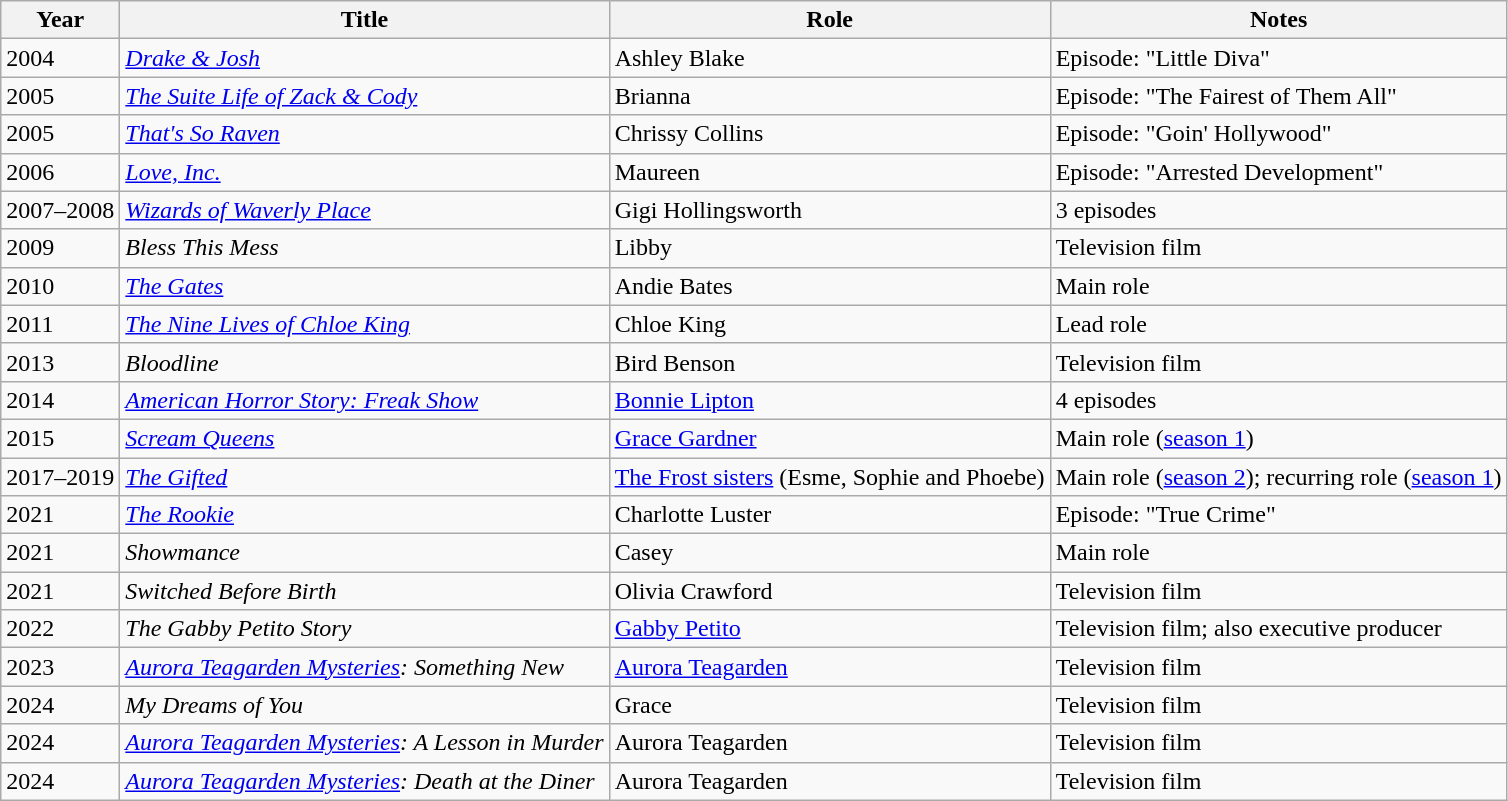<table class="wikitable sortable">
<tr>
<th>Year</th>
<th>Title</th>
<th>Role</th>
<th class="unsortable">Notes</th>
</tr>
<tr>
<td>2004</td>
<td><em><a href='#'>Drake & Josh</a></em></td>
<td>Ashley Blake</td>
<td>Episode: "Little Diva"</td>
</tr>
<tr>
<td>2005</td>
<td><em><a href='#'>The Suite Life of Zack & Cody</a></em></td>
<td>Brianna</td>
<td>Episode: "The Fairest of Them All"</td>
</tr>
<tr>
<td>2005</td>
<td><em><a href='#'>That's So Raven</a></em></td>
<td>Chrissy Collins</td>
<td>Episode: "Goin' Hollywood"</td>
</tr>
<tr>
<td>2006</td>
<td><em><a href='#'>Love, Inc.</a></em></td>
<td>Maureen</td>
<td>Episode: "Arrested Development"</td>
</tr>
<tr>
<td>2007–2008</td>
<td><em><a href='#'>Wizards of Waverly Place</a></em></td>
<td>Gigi Hollingsworth</td>
<td>3 episodes</td>
</tr>
<tr>
<td>2009</td>
<td><em>Bless This Mess</em></td>
<td>Libby</td>
<td>Television film</td>
</tr>
<tr>
<td>2010</td>
<td><em><a href='#'>The Gates</a></em></td>
<td>Andie Bates</td>
<td>Main role</td>
</tr>
<tr>
<td>2011</td>
<td><em><a href='#'>The Nine Lives of Chloe King</a></em></td>
<td>Chloe King</td>
<td>Lead role</td>
</tr>
<tr>
<td>2013</td>
<td><em>Bloodline</em></td>
<td>Bird Benson</td>
<td>Television film</td>
</tr>
<tr>
<td>2014</td>
<td><em><a href='#'>American Horror Story: Freak Show</a></em></td>
<td><a href='#'>Bonnie Lipton</a></td>
<td>4 episodes</td>
</tr>
<tr>
<td>2015</td>
<td><em><a href='#'>Scream Queens</a></em></td>
<td><a href='#'>Grace Gardner</a></td>
<td>Main role (<a href='#'>season 1</a>)</td>
</tr>
<tr>
<td>2017–2019</td>
<td><em><a href='#'>The Gifted</a></em></td>
<td><a href='#'>The Frost sisters</a> (Esme, Sophie and Phoebe)</td>
<td>Main role (<a href='#'>season 2</a>); recurring role (<a href='#'>season 1</a>)</td>
</tr>
<tr>
<td>2021</td>
<td><em><a href='#'>The Rookie</a></em></td>
<td>Charlotte Luster</td>
<td>Episode: "True Crime"</td>
</tr>
<tr>
<td>2021</td>
<td><em>Showmance</em></td>
<td>Casey</td>
<td>Main role</td>
</tr>
<tr>
<td>2021</td>
<td><em>Switched Before Birth</em></td>
<td>Olivia Crawford</td>
<td>Television film</td>
</tr>
<tr>
<td>2022</td>
<td><em>The Gabby Petito Story </em></td>
<td><a href='#'>Gabby Petito</a></td>
<td>Television film; also executive producer</td>
</tr>
<tr>
<td>2023</td>
<td><em><a href='#'>Aurora Teagarden Mysteries</a>: Something New</em></td>
<td><a href='#'>Aurora Teagarden</a></td>
<td>Television film</td>
</tr>
<tr>
<td>2024</td>
<td><em>My Dreams of You</em></td>
<td>Grace</td>
<td>Television film</td>
</tr>
<tr>
<td>2024</td>
<td><em><a href='#'>Aurora Teagarden Mysteries</a>: A Lesson in Murder</em></td>
<td>Aurora Teagarden</td>
<td>Television film</td>
</tr>
<tr>
<td>2024</td>
<td><em><a href='#'>Aurora Teagarden Mysteries</a>: Death at the Diner</em></td>
<td>Aurora Teagarden</td>
<td>Television film</td>
</tr>
</table>
